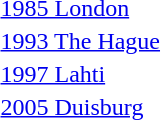<table>
<tr>
<td><a href='#'>1985 London</a></td>
<td></td>
<td></td>
<td></td>
</tr>
<tr>
<td><a href='#'>1993 The Hague</a></td>
<td></td>
<td></td>
<td></td>
</tr>
<tr>
<td><a href='#'>1997 Lahti</a></td>
<td></td>
<td></td>
<td></td>
</tr>
<tr>
<td><a href='#'>2005 Duisburg</a></td>
<td></td>
<td></td>
<td></td>
</tr>
</table>
